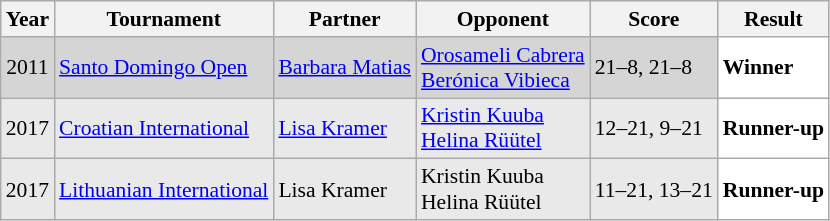<table class="sortable wikitable" style="font-size: 90%;">
<tr>
<th>Year</th>
<th>Tournament</th>
<th>Partner</th>
<th>Opponent</th>
<th>Score</th>
<th>Result</th>
</tr>
<tr style="background:#D5D5D5">
<td align="center">2011</td>
<td align="left"><a href='#'>Santo Domingo Open</a></td>
<td align="left"> <a href='#'>Barbara Matias</a></td>
<td align="left"> <a href='#'>Orosameli Cabrera</a><br> <a href='#'>Berónica Vibieca</a></td>
<td align="left">21–8, 21–8</td>
<td style="text-align:left; background:white"> <strong>Winner</strong></td>
</tr>
<tr style="background:#E9E9E9">
<td align="center">2017</td>
<td align="left"><a href='#'>Croatian International</a></td>
<td align="left"> <a href='#'>Lisa Kramer</a></td>
<td align="left"> <a href='#'>Kristin Kuuba</a><br> <a href='#'>Helina Rüütel</a></td>
<td align="left">12–21, 9–21</td>
<td style="text-align:left; background:white"> <strong>Runner-up</strong></td>
</tr>
<tr style="background:#E9E9E9">
<td align="center">2017</td>
<td align="left"><a href='#'>Lithuanian International</a></td>
<td align="left"> Lisa Kramer</td>
<td align="left"> Kristin Kuuba<br> Helina Rüütel</td>
<td align="left">11–21, 13–21</td>
<td style="text-align:left; background:white"> <strong>Runner-up</strong></td>
</tr>
</table>
